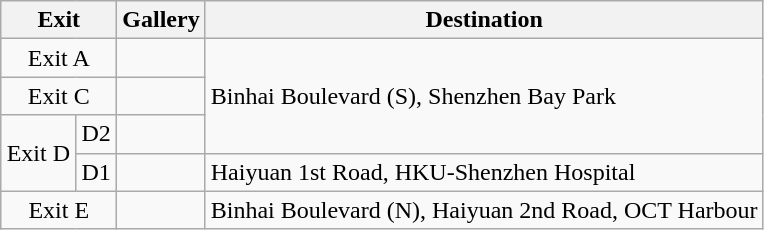<table class="wikitable">
<tr>
<th colspan="2" style="width:70px">Exit</th>
<th>Gallery</th>
<th>Destination</th>
</tr>
<tr>
<td colspan="2" align="center">Exit A</td>
<td></td>
<td rowspan="3">Binhai Boulevard (S), Shenzhen Bay Park</td>
</tr>
<tr>
<td colspan="2" align="center">Exit C</td>
<td></td>
</tr>
<tr>
<td rowspan="2" align="center">Exit D</td>
<td>D2</td>
<td></td>
</tr>
<tr>
<td>D1</td>
<td></td>
<td>Haiyuan 1st Road, HKU-Shenzhen Hospital</td>
</tr>
<tr>
<td colspan="2" align="center">Exit E</td>
<td></td>
<td>Binhai Boulevard (N), Haiyuan 2nd Road, OCT Harbour</td>
</tr>
</table>
